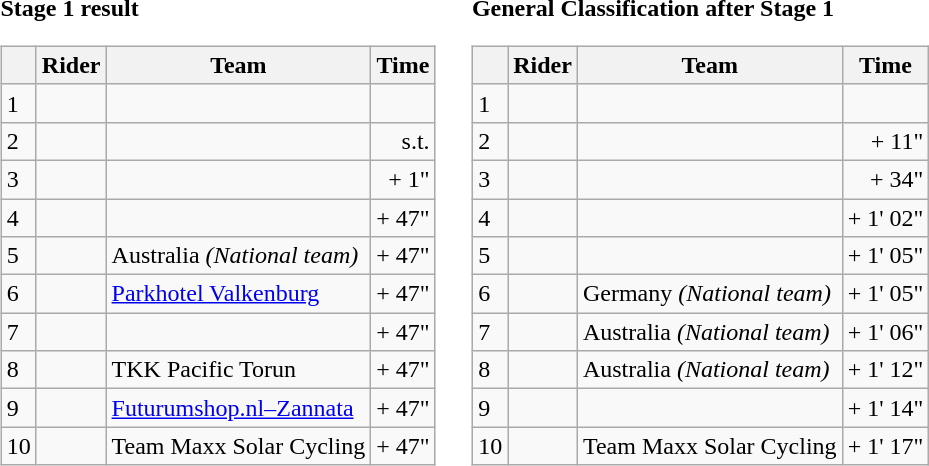<table>
<tr>
<td><strong>Stage 1 result</strong><br><table class="wikitable">
<tr>
<th></th>
<th>Rider</th>
<th>Team</th>
<th>Time</th>
</tr>
<tr>
<td>1</td>
<td></td>
<td></td>
<td align="right"></td>
</tr>
<tr>
<td>2</td>
<td></td>
<td></td>
<td align="right">s.t.</td>
</tr>
<tr>
<td>3</td>
<td></td>
<td></td>
<td align="right">+ 1"</td>
</tr>
<tr>
<td>4</td>
<td></td>
<td></td>
<td align="right">+ 47"</td>
</tr>
<tr>
<td>5</td>
<td></td>
<td>Australia <em>(National team)</em></td>
<td align="right">+ 47"</td>
</tr>
<tr>
<td>6</td>
<td></td>
<td><a href='#'>Parkhotel Valkenburg</a></td>
<td align="right">+ 47"</td>
</tr>
<tr>
<td>7</td>
<td></td>
<td></td>
<td align="right">+ 47"</td>
</tr>
<tr>
<td>8</td>
<td></td>
<td>TKK Pacific Torun</td>
<td align="right">+ 47"</td>
</tr>
<tr>
<td>9</td>
<td></td>
<td><a href='#'>Futurumshop.nl–Zannata</a></td>
<td align="right">+ 47"</td>
</tr>
<tr>
<td>10</td>
<td></td>
<td>Team Maxx Solar Cycling</td>
<td align="right">+ 47"</td>
</tr>
</table>
</td>
<td></td>
<td><strong>General Classification after Stage 1</strong><br><table class="wikitable">
<tr>
<th></th>
<th>Rider</th>
<th>Team</th>
<th>Time</th>
</tr>
<tr>
<td>1</td>
<td></td>
<td></td>
<td align="right"></td>
</tr>
<tr>
<td>2</td>
<td></td>
<td></td>
<td align="right">+ 11"</td>
</tr>
<tr>
<td>3</td>
<td></td>
<td></td>
<td align="right">+ 34"</td>
</tr>
<tr>
<td>4</td>
<td></td>
<td></td>
<td align="right">+ 1' 02"</td>
</tr>
<tr>
<td>5</td>
<td></td>
<td></td>
<td align="right">+ 1' 05"</td>
</tr>
<tr>
<td>6</td>
<td></td>
<td>Germany <em>(National team)</em></td>
<td align="right">+ 1' 05"</td>
</tr>
<tr>
<td>7</td>
<td></td>
<td>Australia <em>(National team)</em></td>
<td align="right">+ 1' 06"</td>
</tr>
<tr>
<td>8</td>
<td></td>
<td>Australia <em>(National team)</em></td>
<td align="right">+ 1' 12"</td>
</tr>
<tr>
<td>9</td>
<td></td>
<td></td>
<td align="right">+ 1' 14"</td>
</tr>
<tr>
<td>10</td>
<td></td>
<td>Team Maxx Solar Cycling</td>
<td align="right">+ 1' 17"</td>
</tr>
</table>
</td>
</tr>
</table>
